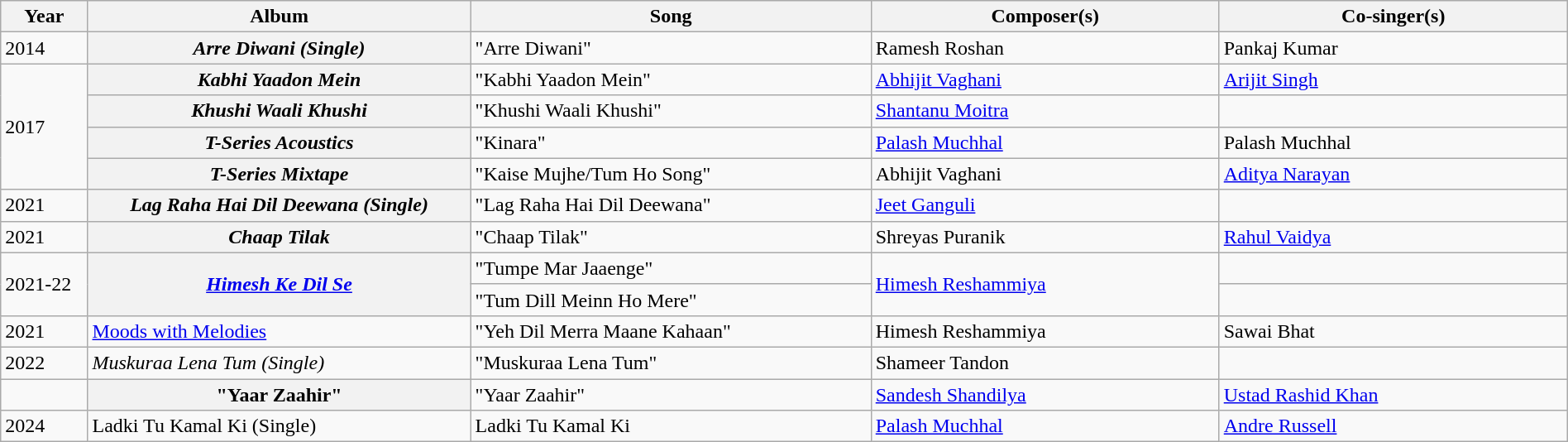<table class="wikitable plainrowheaders" width="100%">
<tr>
<th scope="col" width=5%>Year</th>
<th scope="col" width=22%>Album</th>
<th scope="col" width=23%>Song</th>
<th scope="col" width=20%>Composer(s)</th>
<th scope="col" width=20%>Co-singer(s)</th>
</tr>
<tr>
<td>2014</td>
<th scope="row"><em>Arre Diwani (Single)</em></th>
<td>"Arre Diwani"</td>
<td>Ramesh Roshan</td>
<td>Pankaj Kumar</td>
</tr>
<tr>
<td rowspan="4">2017</td>
<th scope="row"><em>Kabhi Yaadon Mein</em></th>
<td>"Kabhi Yaadon Mein"</td>
<td><a href='#'>Abhijit Vaghani</a></td>
<td><a href='#'>Arijit Singh</a></td>
</tr>
<tr>
<th scope="row"><em>Khushi Waali Khushi</em></th>
<td>"Khushi Waali Khushi"</td>
<td><a href='#'>Shantanu Moitra</a></td>
<td></td>
</tr>
<tr>
<th scope="row"><em>T-Series Acoustics</em></th>
<td>"Kinara"</td>
<td><a href='#'>Palash Muchhal</a></td>
<td>Palash Muchhal</td>
</tr>
<tr>
<th scope="row"><em>T-Series Mixtape</em></th>
<td>"Kaise Mujhe/Tum Ho Song"</td>
<td>Abhijit Vaghani</td>
<td><a href='#'>Aditya Narayan</a></td>
</tr>
<tr>
<td rowspan "2">2021</td>
<th scope="row"><em>Lag Raha Hai Dil Deewana (Single)</em></th>
<td>"Lag Raha Hai Dil Deewana"</td>
<td><a href='#'>Jeet Ganguli</a></td>
<td></td>
</tr>
<tr>
<td>2021</td>
<th scope="row"><em>Chaap Tilak</em></th>
<td>"Chaap Tilak"</td>
<td>Shreyas Puranik</td>
<td><a href='#'>Rahul Vaidya</a></td>
</tr>
<tr>
<td rowspan=2>2021-22</td>
<th scope="row"; rowspan=2><em><a href='#'>Himesh Ke Dil Se</a></em></th>
<td>"Tumpe Mar Jaaenge"</td>
<td rowspan=2><a href='#'>Himesh Reshammiya</a></td>
<td></td>
</tr>
<tr>
<td>"Tum Dill Meinn Ho Mere"</td>
<td></td>
</tr>
<tr>
<td>2021</td>
<td><a href='#'>Moods with Melodies</a></td>
<td>"Yeh Dil Merra Maane Kahaan"</td>
<td>Himesh Reshammiya</td>
<td>Sawai Bhat</td>
</tr>
<tr>
<td>2022</td>
<td><em>Muskuraa Lena Tum (Single)</em></td>
<td>"Muskuraa Lena Tum"</td>
<td>Shameer Tandon</td>
<td></td>
</tr>
<tr>
<td></td>
<th scope="row">"Yaar Zaahir"</th>
<td>"Yaar Zaahir"</td>
<td><a href='#'>Sandesh Shandilya</a></td>
<td><a href='#'>Ustad Rashid Khan</a></td>
</tr>
<tr>
<td rowspan=3>2024</td>
<td>Ladki Tu Kamal Ki (Single)</td>
<td>Ladki Tu Kamal Ki</td>
<td><a href='#'>Palash Muchhal</a></td>
<td><a href='#'>Andre Russell</a></td>
</tr>
</table>
